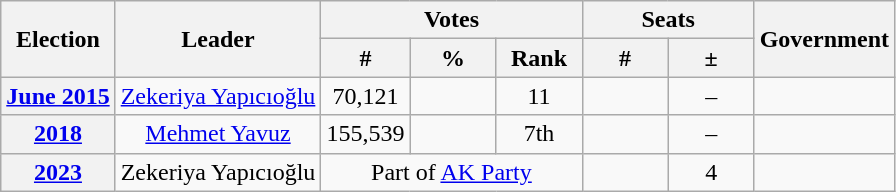<table class=wikitable style="text-align:center">
<tr>
<th rowspan=2>Election</th>
<th rowspan=2>Leader</th>
<th colspan=3>Votes</th>
<th colspan=2>Seats</th>
<th rowspan=2>Government</th>
</tr>
<tr>
<th style="width:50px">#</th>
<th style="width:50px">%</th>
<th style="width:50px">Rank</th>
<th style="width:50px">#</th>
<th style="width:50px">±</th>
</tr>
<tr>
<th><a href='#'>June 2015</a></th>
<td><a href='#'>Zekeriya Yapıcıoğlu</a></td>
<td>70,121</td>
<td></td>
<td>11</td>
<td style="text-align:center;"></td>
<td>–</td>
<td></td>
</tr>
<tr>
<th><a href='#'>2018</a></th>
<td><a href='#'>Mehmet Yavuz</a></td>
<td>155,539</td>
<td></td>
<td>7th</td>
<td style="text-align:center;"></td>
<td>–</td>
<td></td>
</tr>
<tr>
<th><a href='#'>2023</a></th>
<td>Zekeriya Yapıcıoğlu</td>
<td colspan="3">Part of <a href='#'>AK Party</a></td>
<td></td>
<td>4</td>
<td></td>
</tr>
</table>
